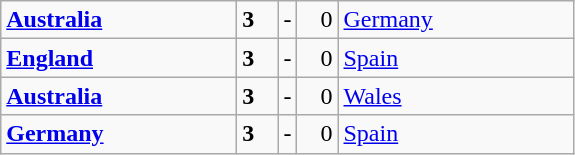<table class="wikitable">
<tr>
<td width=150> <strong><a href='#'>Australia</a></strong></td>
<td style="width:20px; text-align:left;"><strong>3</strong></td>
<td>-</td>
<td style="width:20px; text-align:right;">0</td>
<td width=150> <a href='#'>Germany</a></td>
</tr>
<tr>
<td> <strong><a href='#'>England</a></strong></td>
<td style="text-align:left;"><strong>3</strong></td>
<td>-</td>
<td style="text-align:right;">0</td>
<td> <a href='#'>Spain</a></td>
</tr>
<tr>
<td> <strong><a href='#'>Australia</a></strong></td>
<td style="text-align:left;"><strong>3</strong></td>
<td>-</td>
<td style="text-align:right;">0</td>
<td> <a href='#'>Wales</a></td>
</tr>
<tr>
<td> <strong><a href='#'>Germany</a></strong></td>
<td style="text-align:left;"><strong>3</strong></td>
<td>-</td>
<td style="text-align:right;">0</td>
<td> <a href='#'>Spain</a></td>
</tr>
</table>
